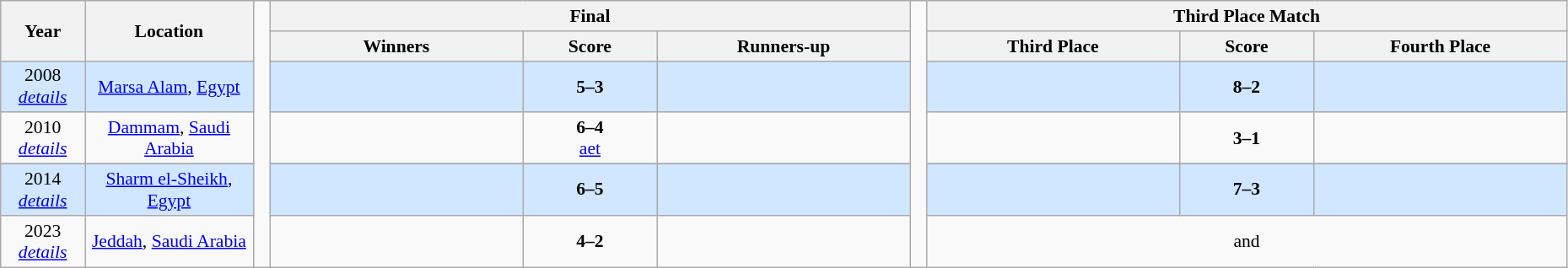<table class="wikitable" style="font-size:90%; width: 98%; text-align: center;">
<tr>
<th rowspan=2 width=5%>Year</th>
<th rowspan=2 width=10%>Location</th>
<td width=1% rowspan=7></td>
<th colspan=3>Final</th>
<td width=1% rowspan=7></td>
<th colspan=3>Third Place Match</th>
</tr>
<tr bgcolor=#EFEFEF>
<th width=15%>Winners</th>
<th width=8%>Score</th>
<th width=15%>Runners-up</th>
<th width=15%>Third Place</th>
<th width=8%>Score</th>
<th width=15%>Fourth Place</th>
</tr>
<tr bgcolor=#D0E7FF>
<td align="center">2008 <br> <em><a href='#'>details</a></em></td>
<td><a href='#'>Marsa Alam</a>, <a href='#'>Egypt</a></td>
<td><strong></strong></td>
<td><strong>5–3</strong></td>
<td></td>
<td></td>
<td><strong>8–2</strong></td>
<td></td>
</tr>
<tr>
<td align="center">2010 <br> <em><a href='#'>details</a></em></td>
<td><a href='#'>Dammam</a>, <a href='#'>Saudi Arabia</a></td>
<td><strong></strong></td>
<td><strong>6–4</strong> <br> <a href='#'>aet</a></td>
<td></td>
<td></td>
<td><strong>3–1</strong></td>
<td></td>
</tr>
<tr>
</tr>
<tr bgcolor=#D0E7FF>
<td align="center">2014 <br> <em><a href='#'>details</a></em></td>
<td><a href='#'>Sharm el-Sheikh</a>, <a href='#'>Egypt</a></td>
<td><strong></strong></td>
<td><strong>6–5</strong></td>
<td></td>
<td></td>
<td><strong>7–3</strong></td>
<td></td>
</tr>
<tr>
<td align="center">2023 <br> <em><a href='#'>details</a></em></td>
<td><a href='#'>Jeddah</a>, <a href='#'>Saudi Arabia</a></td>
<td></td>
<td><strong>4–2</strong></td>
<td></td>
<td colspan=3> and </td>
</tr>
</table>
